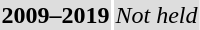<table>
<tr style="background:#DDDDDD;">
<th>2009–2019</th>
<td colspan="2" align="center"><em>Not held</em></td>
</tr>
<tr>
</tr>
</table>
